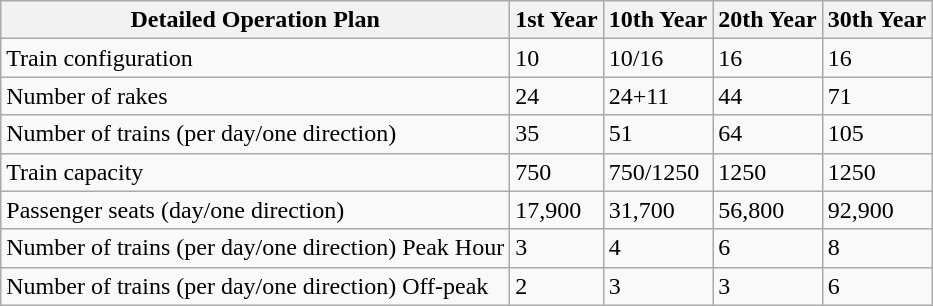<table class="wikitable">
<tr>
<th>Detailed Operation Plan</th>
<th>1st Year</th>
<th>10th Year</th>
<th>20th Year</th>
<th>30th Year</th>
</tr>
<tr>
<td>Train configuration</td>
<td>10</td>
<td>10/16</td>
<td>16</td>
<td>16</td>
</tr>
<tr>
<td>Number of rakes</td>
<td>24</td>
<td>24+11</td>
<td>44</td>
<td>71</td>
</tr>
<tr>
<td>Number of trains (per day/one direction)</td>
<td>35</td>
<td>51</td>
<td>64</td>
<td>105</td>
</tr>
<tr>
<td>Train capacity</td>
<td>750</td>
<td>750/1250</td>
<td>1250</td>
<td>1250</td>
</tr>
<tr>
<td>Passenger seats (day/one direction)</td>
<td>17,900</td>
<td>31,700</td>
<td>56,800</td>
<td>92,900</td>
</tr>
<tr>
<td>Number of trains (per day/one direction) Peak Hour</td>
<td>3</td>
<td>4</td>
<td>6</td>
<td>8</td>
</tr>
<tr>
<td>Number of trains (per day/one direction) Off-peak</td>
<td>2</td>
<td>3</td>
<td>3</td>
<td>6</td>
</tr>
</table>
